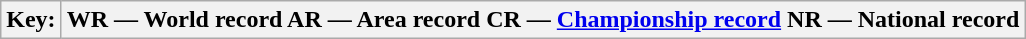<table class=wikitable>
<tr>
<th>Key:</th>
<th>WR — World record  AR — Area record  CR — <a href='#'>Championship record</a>  NR — National record</th>
</tr>
</table>
